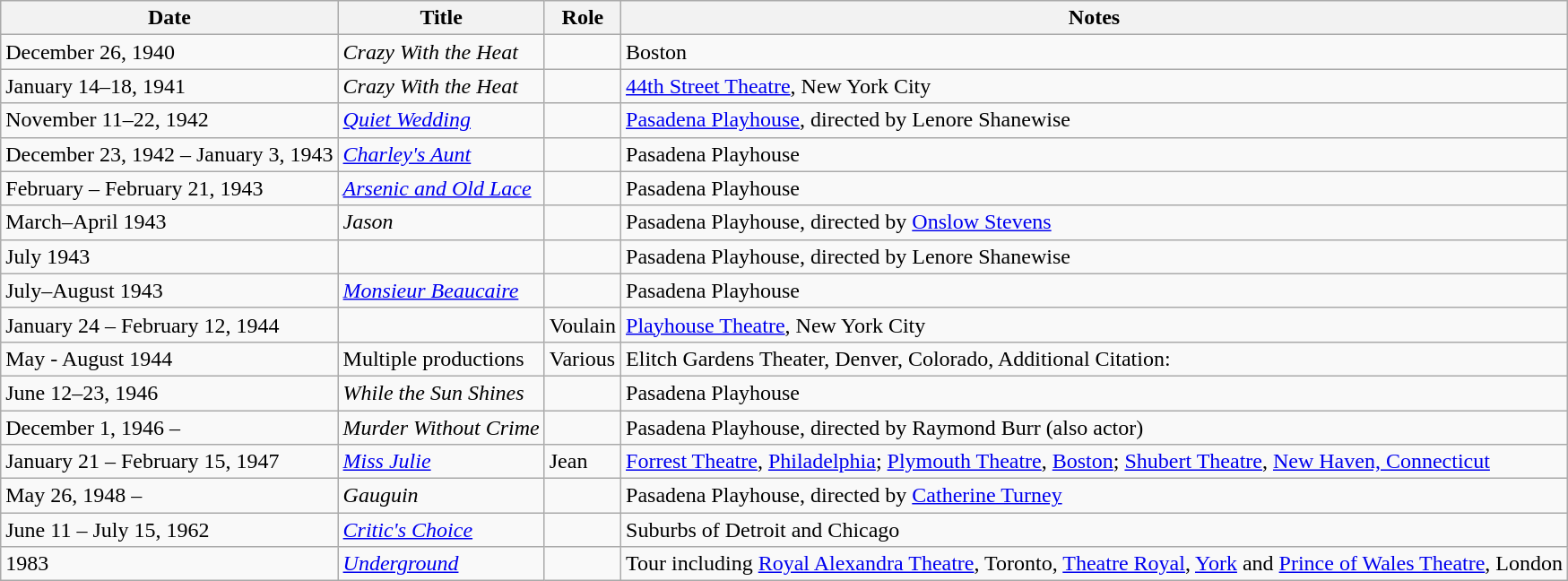<table class="wikitable sortable">
<tr>
<th class="unsortable">Date</th>
<th>Title</th>
<th>Role</th>
<th class="unsortable">Notes</th>
</tr>
<tr>
<td>December 26, 1940</td>
<td><em>Crazy With the Heat</em></td>
<td></td>
<td>Boston</td>
</tr>
<tr>
<td>January 14–18, 1941</td>
<td><em>Crazy With the Heat</em></td>
<td></td>
<td><a href='#'>44th Street Theatre</a>, New York City</td>
</tr>
<tr>
<td>November 11–22, 1942</td>
<td><em><a href='#'>Quiet Wedding</a></em></td>
<td></td>
<td><a href='#'>Pasadena Playhouse</a>, directed by Lenore Shanewise</td>
</tr>
<tr>
<td>December 23, 1942 – January 3, 1943</td>
<td><em><a href='#'>Charley's Aunt</a></em></td>
<td></td>
<td>Pasadena Playhouse</td>
</tr>
<tr>
<td>February – February 21, 1943</td>
<td><em><a href='#'>Arsenic and Old Lace</a></em></td>
<td></td>
<td>Pasadena Playhouse</td>
</tr>
<tr>
<td>March–April 1943</td>
<td><em>Jason</em></td>
<td></td>
<td>Pasadena Playhouse, directed by <a href='#'>Onslow Stevens</a></td>
</tr>
<tr>
<td>July 1943</td>
<td><em></em></td>
<td></td>
<td>Pasadena Playhouse, directed by Lenore Shanewise</td>
</tr>
<tr>
<td>July–August 1943</td>
<td><em><a href='#'>Monsieur Beaucaire</a></em></td>
<td></td>
<td>Pasadena Playhouse</td>
</tr>
<tr>
<td>January 24 – February 12, 1944</td>
<td><em></em></td>
<td>Voulain</td>
<td><a href='#'>Playhouse Theatre</a>, New York City</td>
</tr>
<tr>
<td>May - August 1944</td>
<td>Multiple productions</td>
<td>Various</td>
<td>Elitch Gardens Theater, Denver, Colorado, Additional Citation: </td>
</tr>
<tr>
<td>June 12–23, 1946</td>
<td><em>While the Sun Shines</em></td>
<td></td>
<td>Pasadena Playhouse</td>
</tr>
<tr>
<td>December 1, 1946 –</td>
<td><em>Murder Without Crime</em></td>
<td></td>
<td>Pasadena Playhouse, directed by Raymond Burr (also actor)</td>
</tr>
<tr>
<td>January 21 – February 15, 1947</td>
<td><em><a href='#'>Miss Julie</a></em></td>
<td>Jean</td>
<td><a href='#'>Forrest Theatre</a>, <a href='#'>Philadelphia</a>; <a href='#'>Plymouth Theatre</a>, <a href='#'>Boston</a>; <a href='#'>Shubert Theatre</a>, <a href='#'>New Haven, Connecticut</a></td>
</tr>
<tr>
<td>May 26, 1948 –</td>
<td><em>Gauguin</em></td>
<td></td>
<td>Pasadena Playhouse, directed by <a href='#'>Catherine Turney</a></td>
</tr>
<tr>
<td>June 11 – July 15, 1962</td>
<td><em><a href='#'>Critic's Choice</a></em></td>
<td></td>
<td>Suburbs of Detroit and Chicago</td>
</tr>
<tr>
<td>1983</td>
<td><em><a href='#'>Underground</a></em></td>
<td></td>
<td>Tour including <a href='#'>Royal Alexandra Theatre</a>, Toronto, <a href='#'>Theatre Royal</a>, <a href='#'>York</a> and <a href='#'>Prince of Wales Theatre</a>, London</td>
</tr>
</table>
